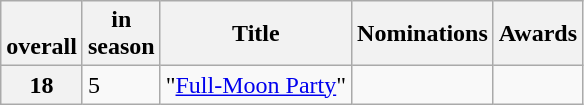<table class="wikitable plainrowheaders col2center">
<tr>
<th scope="col"><br>overall</th>
<th scope="col"> in<br>season</th>
<th scope="col">Title</th>
<th scope="col">Nominations</th>
<th scope="col">Awards</th>
</tr>
<tr>
<th scope="row" style="text-align:center;">18</th>
<td>5</td>
<td>"<a href='#'>Full-Moon Party</a>"</td>
<td></td>
<td></td>
</tr>
</table>
